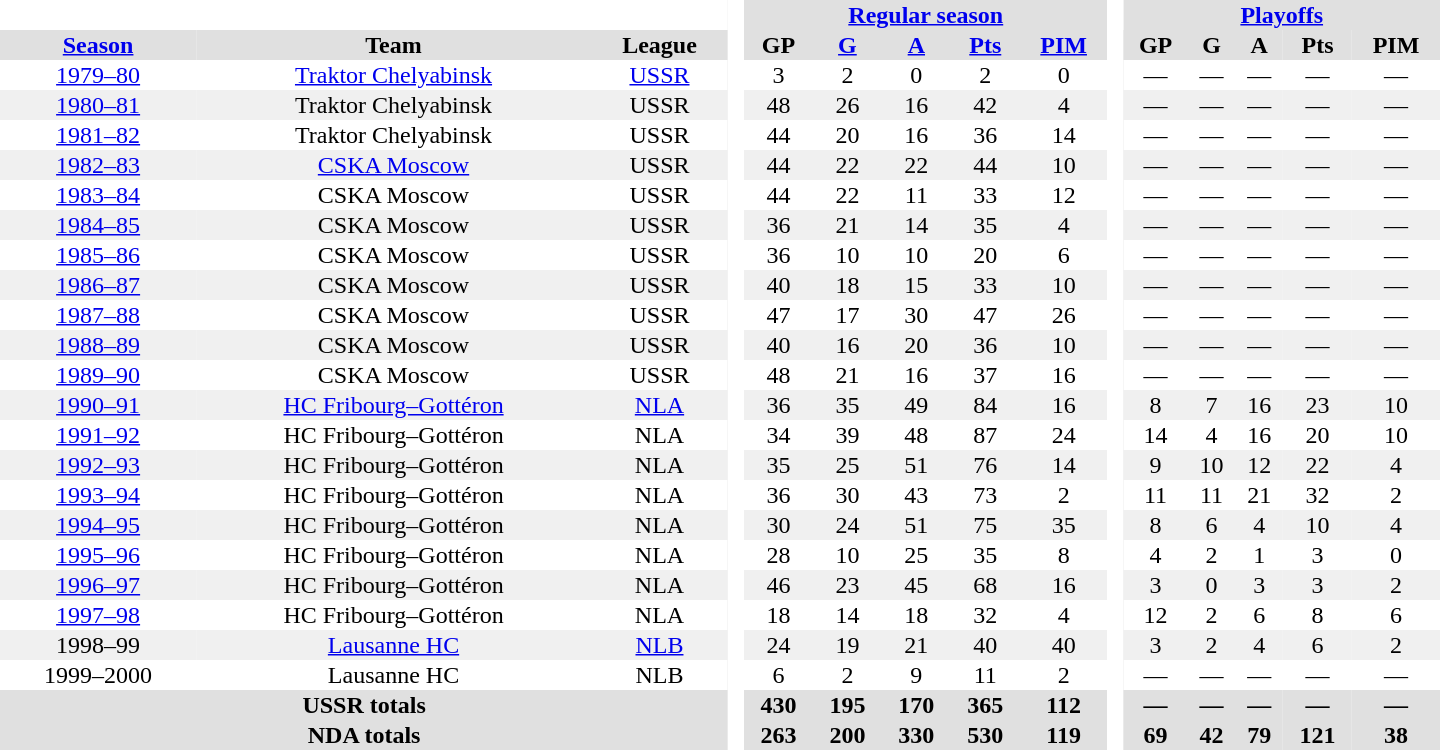<table border="0" cellpadding="1" cellspacing="0" style="text-align:center; width:60em;">
<tr style="background:#e0e0e0;">
<th colspan="3" style="background:#fff;"> </th>
<th rowspan="99" style="background:#fff;"> </th>
<th colspan="5"><a href='#'>Regular season</a></th>
<th rowspan="99" style="background:#fff;"> </th>
<th colspan="5"><a href='#'>Playoffs</a></th>
</tr>
<tr style="background:#e0e0e0;">
<th><a href='#'>Season</a></th>
<th>Team</th>
<th>League</th>
<th>GP</th>
<th><a href='#'>G</a></th>
<th><a href='#'>A</a></th>
<th><a href='#'>Pts</a></th>
<th><a href='#'>PIM</a></th>
<th>GP</th>
<th>G</th>
<th>A</th>
<th>Pts</th>
<th>PIM</th>
</tr>
<tr>
<td><a href='#'>1979–80</a></td>
<td><a href='#'>Traktor Chelyabinsk</a></td>
<td><a href='#'>USSR</a></td>
<td>3</td>
<td>2</td>
<td>0</td>
<td>2</td>
<td>0</td>
<td>—</td>
<td>—</td>
<td>—</td>
<td>—</td>
<td>—</td>
</tr>
<tr style="background:#f0f0f0;">
<td><a href='#'>1980–81</a></td>
<td>Traktor Chelyabinsk</td>
<td>USSR</td>
<td>48</td>
<td>26</td>
<td>16</td>
<td>42</td>
<td>4</td>
<td>—</td>
<td>—</td>
<td>—</td>
<td>—</td>
<td>—</td>
</tr>
<tr>
<td><a href='#'>1981–82</a></td>
<td>Traktor Chelyabinsk</td>
<td>USSR</td>
<td>44</td>
<td>20</td>
<td>16</td>
<td>36</td>
<td>14</td>
<td>—</td>
<td>—</td>
<td>—</td>
<td>—</td>
<td>—</td>
</tr>
<tr style="background:#f0f0f0;">
<td><a href='#'>1982–83</a></td>
<td><a href='#'>CSKA Moscow</a></td>
<td>USSR</td>
<td>44</td>
<td>22</td>
<td>22</td>
<td>44</td>
<td>10</td>
<td>—</td>
<td>—</td>
<td>—</td>
<td>—</td>
<td>—</td>
</tr>
<tr>
<td><a href='#'>1983–84</a></td>
<td>CSKA Moscow</td>
<td>USSR</td>
<td>44</td>
<td>22</td>
<td>11</td>
<td>33</td>
<td>12</td>
<td>—</td>
<td>—</td>
<td>—</td>
<td>—</td>
<td>—</td>
</tr>
<tr style="background:#f0f0f0;">
<td><a href='#'>1984–85</a></td>
<td>CSKA Moscow</td>
<td>USSR</td>
<td>36</td>
<td>21</td>
<td>14</td>
<td>35</td>
<td>4</td>
<td>—</td>
<td>—</td>
<td>—</td>
<td>—</td>
<td>—</td>
</tr>
<tr>
<td><a href='#'>1985–86</a></td>
<td>CSKA Moscow</td>
<td>USSR</td>
<td>36</td>
<td>10</td>
<td>10</td>
<td>20</td>
<td>6</td>
<td>—</td>
<td>—</td>
<td>—</td>
<td>—</td>
<td>—</td>
</tr>
<tr style="background:#f0f0f0;">
<td><a href='#'>1986–87</a></td>
<td>CSKA Moscow</td>
<td>USSR</td>
<td>40</td>
<td>18</td>
<td>15</td>
<td>33</td>
<td>10</td>
<td>—</td>
<td>—</td>
<td>—</td>
<td>—</td>
<td>—</td>
</tr>
<tr>
<td><a href='#'>1987–88</a></td>
<td>CSKA Moscow</td>
<td>USSR</td>
<td>47</td>
<td>17</td>
<td>30</td>
<td>47</td>
<td>26</td>
<td>—</td>
<td>—</td>
<td>—</td>
<td>—</td>
<td>—</td>
</tr>
<tr style="background:#f0f0f0;">
<td><a href='#'>1988–89</a></td>
<td>CSKA Moscow</td>
<td>USSR</td>
<td>40</td>
<td>16</td>
<td>20</td>
<td>36</td>
<td>10</td>
<td>—</td>
<td>—</td>
<td>—</td>
<td>—</td>
<td>—</td>
</tr>
<tr>
<td><a href='#'>1989–90</a></td>
<td>CSKA Moscow</td>
<td>USSR</td>
<td>48</td>
<td>21</td>
<td>16</td>
<td>37</td>
<td>16</td>
<td>—</td>
<td>—</td>
<td>—</td>
<td>—</td>
<td>—</td>
</tr>
<tr style="background:#f0f0f0;">
<td><a href='#'>1990–91</a></td>
<td><a href='#'>HC Fribourg–Gottéron</a></td>
<td><a href='#'>NLA</a></td>
<td>36</td>
<td>35</td>
<td>49</td>
<td>84</td>
<td>16</td>
<td>8</td>
<td>7</td>
<td>16</td>
<td>23</td>
<td>10</td>
</tr>
<tr>
<td><a href='#'>1991–92</a></td>
<td>HC Fribourg–Gottéron</td>
<td>NLA</td>
<td>34</td>
<td>39</td>
<td>48</td>
<td>87</td>
<td>24</td>
<td>14</td>
<td>4</td>
<td>16</td>
<td>20</td>
<td>10</td>
</tr>
<tr style="background:#f0f0f0;">
<td><a href='#'>1992–93</a></td>
<td>HC Fribourg–Gottéron</td>
<td>NLA</td>
<td>35</td>
<td>25</td>
<td>51</td>
<td>76</td>
<td>14</td>
<td>9</td>
<td>10</td>
<td>12</td>
<td>22</td>
<td>4</td>
</tr>
<tr>
<td><a href='#'>1993–94</a></td>
<td>HC Fribourg–Gottéron</td>
<td>NLA</td>
<td>36</td>
<td>30</td>
<td>43</td>
<td>73</td>
<td>2</td>
<td>11</td>
<td>11</td>
<td>21</td>
<td>32</td>
<td>2</td>
</tr>
<tr style="background:#f0f0f0;">
<td><a href='#'>1994–95</a></td>
<td>HC Fribourg–Gottéron</td>
<td>NLA</td>
<td>30</td>
<td>24</td>
<td>51</td>
<td>75</td>
<td>35</td>
<td>8</td>
<td>6</td>
<td>4</td>
<td>10</td>
<td>4</td>
</tr>
<tr>
<td><a href='#'>1995–96</a></td>
<td>HC Fribourg–Gottéron</td>
<td>NLA</td>
<td>28</td>
<td>10</td>
<td>25</td>
<td>35</td>
<td>8</td>
<td>4</td>
<td>2</td>
<td>1</td>
<td>3</td>
<td>0</td>
</tr>
<tr style="background:#f0f0f0;">
<td><a href='#'>1996–97</a></td>
<td>HC Fribourg–Gottéron</td>
<td>NLA</td>
<td>46</td>
<td>23</td>
<td>45</td>
<td>68</td>
<td>16</td>
<td>3</td>
<td>0</td>
<td>3</td>
<td>3</td>
<td>2</td>
</tr>
<tr>
<td><a href='#'>1997–98</a></td>
<td>HC Fribourg–Gottéron</td>
<td>NLA</td>
<td>18</td>
<td>14</td>
<td>18</td>
<td>32</td>
<td>4</td>
<td>12</td>
<td>2</td>
<td>6</td>
<td>8</td>
<td>6</td>
</tr>
<tr style="background:#f0f0f0;">
<td>1998–99</td>
<td><a href='#'>Lausanne HC</a></td>
<td><a href='#'>NLB</a></td>
<td>24</td>
<td>19</td>
<td>21</td>
<td>40</td>
<td>40</td>
<td>3</td>
<td>2</td>
<td>4</td>
<td>6</td>
<td>2</td>
</tr>
<tr>
<td>1999–2000</td>
<td>Lausanne HC</td>
<td>NLB</td>
<td>6</td>
<td>2</td>
<td>9</td>
<td>11</td>
<td>2</td>
<td>—</td>
<td>—</td>
<td>—</td>
<td>—</td>
<td>—</td>
</tr>
<tr bgcolor="#e0e0e0">
<th colspan="3">USSR totals</th>
<th>430</th>
<th>195</th>
<th>170</th>
<th>365</th>
<th>112</th>
<th>—</th>
<th>—</th>
<th>—</th>
<th>—</th>
<th>—</th>
</tr>
<tr bgcolor="#e0e0e0">
<th colspan="3">NDA totals</th>
<th>263</th>
<th>200</th>
<th>330</th>
<th>530</th>
<th>119</th>
<th>69</th>
<th>42</th>
<th>79</th>
<th>121</th>
<th>38</th>
</tr>
</table>
